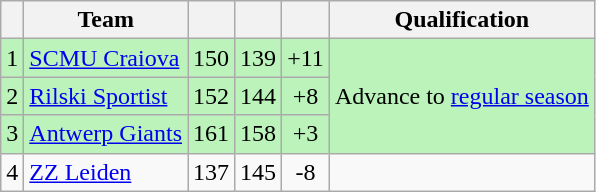<table class="wikitable" style="text-align:center">
<tr>
<th></th>
<th>Team</th>
<th></th>
<th></th>
<th></th>
<th>Qualification</th>
</tr>
<tr bgcolor="#BBF3BB">
<td>1</td>
<td align="left"> <a href='#'>SCMU Craiova</a></td>
<td>150</td>
<td>139</td>
<td>+11</td>
<td rowspan=3>Advance to <a href='#'>regular season</a></td>
</tr>
<tr bgcolor="#BBF3BB">
<td>2</td>
<td align="left"> <a href='#'>Rilski Sportist</a></td>
<td>152</td>
<td>144</td>
<td>+8</td>
</tr>
<tr bgcolor="#BBF3BB">
<td>3</td>
<td align="left"> <a href='#'>Antwerp Giants</a></td>
<td>161</td>
<td>158</td>
<td>+3</td>
</tr>
<tr>
<td>4</td>
<td align="left"> <a href='#'>ZZ Leiden</a></td>
<td>137</td>
<td>145</td>
<td>-8</td>
</tr>
</table>
